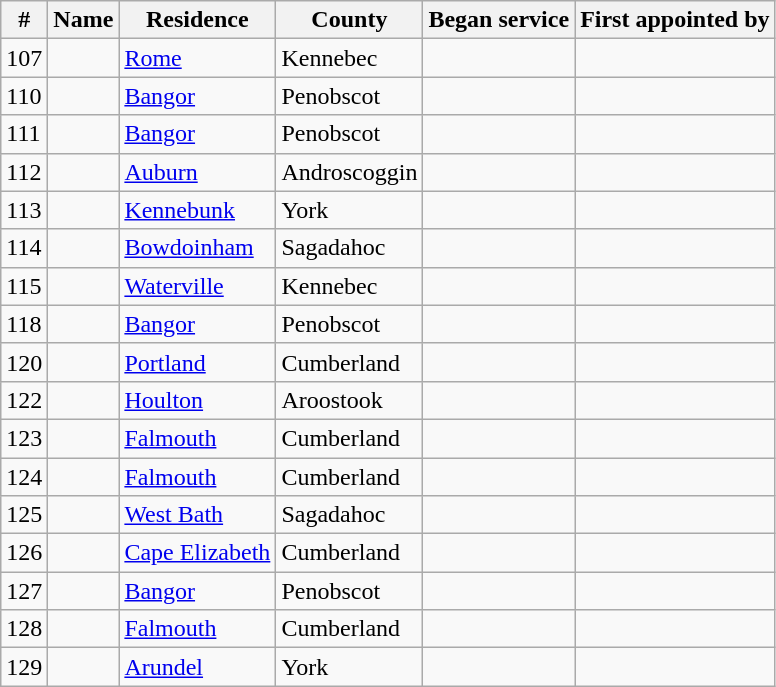<table class="wikitable">
<tr>
<th>#</th>
<th>Name</th>
<th>Residence</th>
<th>County</th>
<th>Began service</th>
<th>First appointed by</th>
</tr>
<tr>
<td>107</td>
<td></td>
<td><a href='#'>Rome</a></td>
<td>Kennebec</td>
<td></td>
<td></td>
</tr>
<tr>
<td>110</td>
<td></td>
<td><a href='#'>Bangor</a></td>
<td>Penobscot</td>
<td></td>
<td></td>
</tr>
<tr>
<td>111</td>
<td></td>
<td><a href='#'>Bangor</a></td>
<td>Penobscot</td>
<td></td>
<td></td>
</tr>
<tr>
<td>112</td>
<td></td>
<td><a href='#'>Auburn</a></td>
<td>Androscoggin</td>
<td></td>
<td></td>
</tr>
<tr>
<td>113</td>
<td></td>
<td><a href='#'>Kennebunk</a></td>
<td>York</td>
<td></td>
<td></td>
</tr>
<tr>
<td>114</td>
<td></td>
<td><a href='#'>Bowdoinham</a></td>
<td>Sagadahoc</td>
<td></td>
<td></td>
</tr>
<tr>
<td>115</td>
<td></td>
<td><a href='#'>Waterville</a></td>
<td>Kennebec</td>
<td></td>
<td></td>
</tr>
<tr>
<td>118</td>
<td></td>
<td><a href='#'>Bangor</a></td>
<td>Penobscot</td>
<td></td>
<td></td>
</tr>
<tr>
<td>120</td>
<td></td>
<td><a href='#'>Portland</a></td>
<td>Cumberland</td>
<td></td>
<td></td>
</tr>
<tr>
<td>122</td>
<td></td>
<td><a href='#'>Houlton</a></td>
<td>Aroostook</td>
<td></td>
<td></td>
</tr>
<tr>
<td>123</td>
<td></td>
<td><a href='#'>Falmouth</a></td>
<td>Cumberland</td>
<td></td>
<td></td>
</tr>
<tr>
<td>124</td>
<td></td>
<td><a href='#'>Falmouth</a></td>
<td>Cumberland</td>
<td></td>
<td></td>
</tr>
<tr>
<td>125</td>
<td></td>
<td><a href='#'>West Bath</a></td>
<td>Sagadahoc</td>
<td></td>
<td></td>
</tr>
<tr>
<td>126</td>
<td></td>
<td><a href='#'>Cape Elizabeth</a></td>
<td>Cumberland</td>
<td></td>
<td></td>
</tr>
<tr>
<td>127</td>
<td></td>
<td><a href='#'>Bangor</a></td>
<td>Penobscot</td>
<td></td>
<td></td>
</tr>
<tr>
<td>128</td>
<td></td>
<td><a href='#'>Falmouth</a></td>
<td>Cumberland</td>
<td></td>
<td></td>
</tr>
<tr>
<td>129</td>
<td></td>
<td><a href='#'>Arundel</a></td>
<td>York</td>
<td></td>
<td></td>
</tr>
</table>
